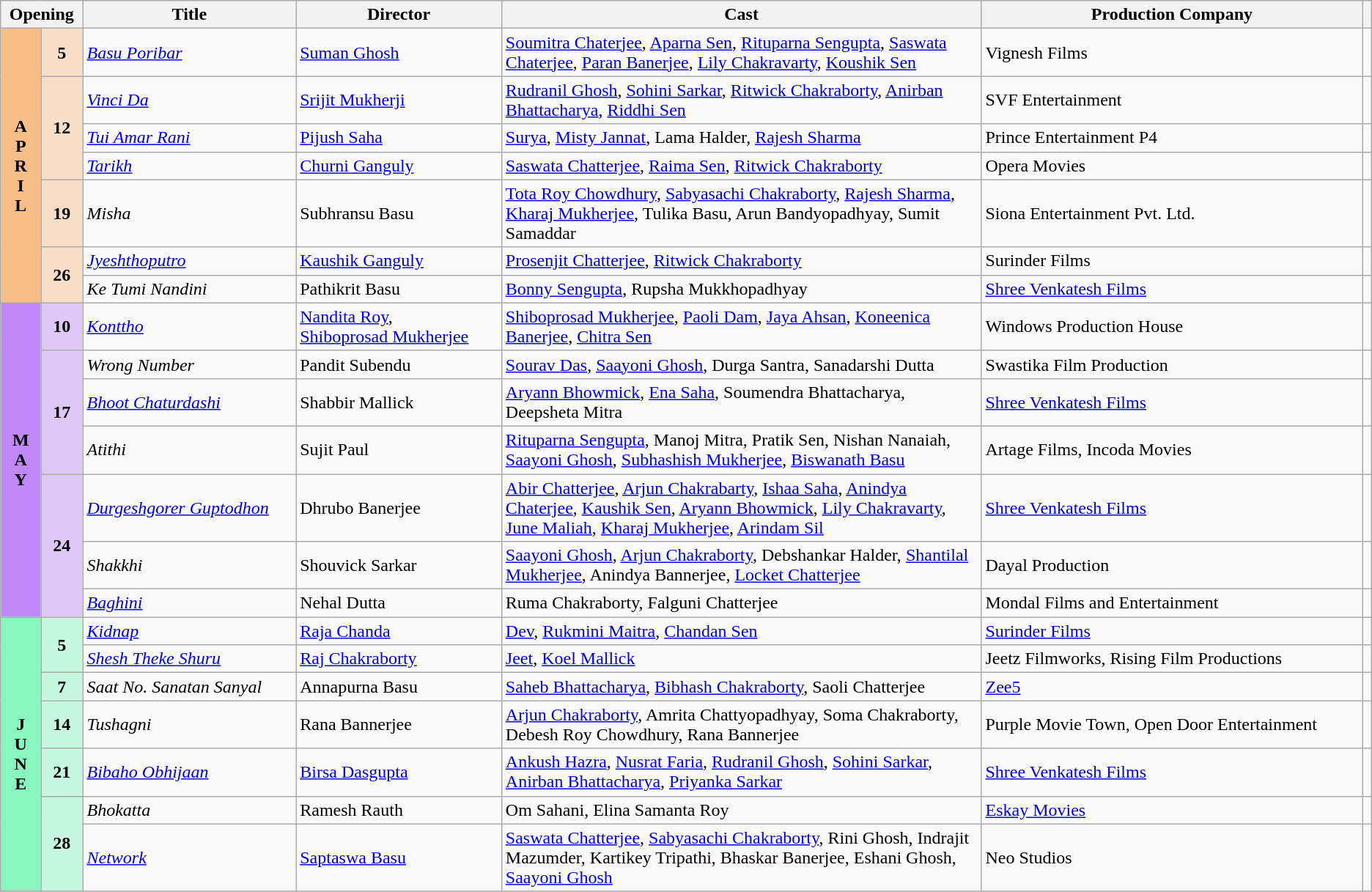<table class="wikitable sortable">
<tr>
<th colspan="2" style="width:6%;">Opening</th>
<th>Title</th>
<th style="width:15%;">Director</th>
<th style="width:35%;">Cast</th>
<th>Production Company</th>
<th></th>
</tr>
<tr>
<th rowspan="7" style="text-align:center; background:#f7bf87">A<br>P<br>R<br>I<br>L</th>
<td rowspan="1" style="text-align:center; background:#f7dfc7"><strong>5</strong></td>
<td><em><a href='#'>Basu Poribar</a></em></td>
<td><a href='#'>Suman Ghosh</a></td>
<td><a href='#'>Soumitra Chaterjee</a>, <a href='#'>Aparna Sen</a>, <a href='#'>Rituparna Sengupta</a>, <a href='#'>Saswata Chaterjee</a>, <a href='#'>Paran Banerjee</a>, <a href='#'>Lily Chakravarty</a>, <a href='#'>Koushik Sen</a></td>
<td>Vignesh Films</td>
<td></td>
</tr>
<tr>
<td rowspan="3" style="text-align:center; background:#f7dfc7"><strong>12</strong></td>
<td><em><a href='#'>Vinci Da</a></em></td>
<td><a href='#'>Srijit Mukherji</a></td>
<td><a href='#'>Rudranil Ghosh</a>, <a href='#'>Sohini Sarkar</a>, <a href='#'>Ritwick Chakraborty</a>, <a href='#'>Anirban Bhattacharya</a>, <a href='#'>Riddhi Sen</a></td>
<td>SVF Entertainment</td>
<td></td>
</tr>
<tr>
<td><em><a href='#'>Tui Amar Rani</a></em></td>
<td><a href='#'>Pijush Saha</a></td>
<td><a href='#'>Surya</a>, <a href='#'>Misty Jannat</a>, Lama Halder, <a href='#'>Rajesh Sharma</a></td>
<td>Prince Entertainment P4</td>
<td></td>
</tr>
<tr>
<td><em><a href='#'>Tarikh</a></em></td>
<td><a href='#'>Churni Ganguly</a></td>
<td><a href='#'>Saswata Chatterjee</a>, <a href='#'>Raima Sen</a>, <a href='#'>Ritwick Chakraborty</a></td>
<td>Opera Movies</td>
<td></td>
</tr>
<tr>
<td rowspan="1" style="text-align:center; background:#f7dfc7"><strong>19</strong></td>
<td><em>Misha</em></td>
<td>Subhransu Basu</td>
<td><a href='#'>Tota Roy Chowdhury</a>, <a href='#'>Sabyasachi Chakraborty</a>, <a href='#'>Rajesh Sharma</a>, <a href='#'>Kharaj Mukherjee</a>, Tulika Basu, Arun Bandyopadhyay, Sumit Samaddar</td>
<td>Siona Entertainment Pvt. Ltd.</td>
<td></td>
</tr>
<tr>
<td rowspan="2" style="text-align:center; background:#f7dfc7"><strong>26</strong></td>
<td><em><a href='#'>Jyeshthoputro</a></em></td>
<td><a href='#'>Kaushik Ganguly</a></td>
<td><a href='#'>Prosenjit Chatterjee</a>, <a href='#'>Ritwick Chakraborty</a></td>
<td>Surinder Films</td>
<td></td>
</tr>
<tr>
<td><em>Ke Tumi Nandini</em></td>
<td>Pathikrit Basu</td>
<td><a href='#'>Bonny Sengupta</a>, Rupsha Mukkhopadhyay</td>
<td><a href='#'>Shree Venkatesh Films</a></td>
<td></td>
</tr>
<tr>
<th rowspan="7" style="text-align:center; background:#bf87f7">M<br>A<br>Y</th>
<td rowspan="1" style="text-align:center; background:#dfc7f7"><strong>10</strong></td>
<td><em><a href='#'>Konttho</a></em></td>
<td><a href='#'>Nandita Roy</a>, <br><a href='#'>Shiboprosad Mukherjee</a></td>
<td><a href='#'>Shiboprosad Mukherjee</a>, <a href='#'>Paoli Dam</a>, <a href='#'>Jaya Ahsan</a>, <a href='#'>Koneenica Banerjee</a>, <a href='#'>Chitra Sen</a></td>
<td>Windows Production House</td>
<td></td>
</tr>
<tr>
<td rowspan="3" style="text-align:center; background:#dfc7f7"><strong>17</strong></td>
<td><em>Wrong Number</em></td>
<td>Pandit Subendu</td>
<td><a href='#'>Sourav Das</a>, <a href='#'>Saayoni Ghosh</a>, Durga Santra, Sanadarshi Dutta</td>
<td>Swastika Film Production</td>
<td></td>
</tr>
<tr>
<td><em><a href='#'>Bhoot Chaturdashi</a></em></td>
<td>Shabbir Mallick</td>
<td><a href='#'>Aryann Bhowmick</a>, <a href='#'>Ena Saha</a>, Soumendra Bhattacharya, Deepsheta Mitra</td>
<td><a href='#'>Shree Venkatesh Films</a></td>
<td></td>
</tr>
<tr>
<td><em>Atithi</em></td>
<td>Sujit Paul</td>
<td><a href='#'>Rituparna Sengupta</a>, Manoj Mitra, Pratik Sen, Nishan Nanaiah, <a href='#'>Saayoni Ghosh</a>, <a href='#'>Subhashish Mukherjee</a>, <a href='#'>Biswanath Basu</a></td>
<td>Artage Films, Incoda Movies</td>
<td></td>
</tr>
<tr>
<td rowspan="3" style="text-align:center; background:#dfc7f7"><strong>24</strong></td>
<td><em><a href='#'>Durgeshgorer Guptodhon</a></em></td>
<td>Dhrubo Banerjee</td>
<td><a href='#'>Abir Chatterjee</a>, <a href='#'>Arjun Chakrabarty</a>, <a href='#'>Ishaa Saha</a>, <a href='#'>Anindya Chaterjee</a>, <a href='#'>Kaushik Sen</a>, <a href='#'>Aryann Bhowmick</a>, <a href='#'>Lily Chakravarty</a>, <a href='#'>June Maliah</a>, <a href='#'>Kharaj Mukherjee</a>, <a href='#'>Arindam Sil</a></td>
<td><a href='#'>Shree Venkatesh Films</a></td>
<td></td>
</tr>
<tr>
<td><em>Shakkhi</em></td>
<td>Shouvick Sarkar</td>
<td><a href='#'>Saayoni Ghosh</a>, <a href='#'>Arjun Chakraborty</a>, Debshankar Halder, <a href='#'>Shantilal Mukherjee</a>, Anindya Bannerjee, <a href='#'>Locket Chatterjee</a></td>
<td>Dayal Production</td>
<td></td>
</tr>
<tr>
<td><em><a href='#'>Baghini</a></em></td>
<td>Nehal Dutta</td>
<td>Ruma Chakraborty, Falguni Chatterjee</td>
<td>Mondal Films and Entertainment</td>
<td></td>
</tr>
<tr>
<th rowspan="7" style="text-align:center; background:#87f7bf">J<br>U<br>N<br>E</th>
<td rowspan="2" style="text-align:center; background:#c7f7df"><strong>5</strong></td>
<td><em><a href='#'>Kidnap</a></em></td>
<td><a href='#'>Raja Chanda</a></td>
<td><a href='#'>Dev</a>, <a href='#'>Rukmini Maitra</a>, <a href='#'>Chandan Sen</a></td>
<td><a href='#'>Surinder Films</a></td>
<td></td>
</tr>
<tr>
<td><em><a href='#'>Shesh Theke Shuru</a></em></td>
<td><a href='#'>Raj Chakraborty</a></td>
<td><a href='#'>Jeet</a>, <a href='#'>Koel Mallick</a></td>
<td>Jeetz Filmworks, Rising Film Productions</td>
<td></td>
</tr>
<tr>
<td rowspan="1" style="text-align:center; background:#c7f7df"><strong>7</strong></td>
<td><em>Saat No. Sanatan Sanyal</em></td>
<td>Annapurna Basu</td>
<td><a href='#'>Saheb Bhattacharya</a>, <a href='#'>Bibhash Chakraborty</a>, Saoli Chatterjee</td>
<td><a href='#'>Zee5</a></td>
<td></td>
</tr>
<tr>
<td rowspan="1" style="text-align:center; background:#c7f7df"><strong>14</strong></td>
<td><em>Tushagni</em></td>
<td>Rana Bannerjee</td>
<td><a href='#'>Arjun Chakraborty</a>, Amrita Chattyopadhyay, Soma Chakraborty, Debesh Roy Chowdhury, Rana Bannerjee</td>
<td>Purple Movie Town, Open Door Entertainment</td>
<td></td>
</tr>
<tr>
<td rowspan="1" style="text-align:center; background:#c7f7df"><strong>21</strong></td>
<td><em><a href='#'>Bibaho Obhijaan</a></em></td>
<td><a href='#'>Birsa Dasgupta</a></td>
<td><a href='#'>Ankush Hazra</a>, <a href='#'>Nusrat Faria</a>, <a href='#'>Rudranil Ghosh</a>, <a href='#'>Sohini Sarkar</a>, <a href='#'>Anirban Bhattacharya</a>, <a href='#'>Priyanka Sarkar</a></td>
<td><a href='#'>Shree Venkatesh Films</a></td>
<td></td>
</tr>
<tr>
<td rowspan="2" style="text-align:center; background:#c7f7df"><strong>28</strong></td>
<td><em>Bhokatta</em></td>
<td>Ramesh Rauth</td>
<td>Om Sahani, Elina Samanta Roy</td>
<td><a href='#'>Eskay Movies</a></td>
<td></td>
</tr>
<tr>
<td><em><a href='#'>Network</a></em></td>
<td><a href='#'>Saptaswa Basu</a></td>
<td><a href='#'>Saswata Chatterjee</a>, <a href='#'>Sabyasachi Chakraborty</a>, Rini Ghosh, Indrajit Mazumder, Kartikey Tripathi, Bhaskar Banerjee, Eshani Ghosh, <a href='#'>Saayoni Ghosh</a></td>
<td>Neo Studios</td>
<td></td>
</tr>
</table>
